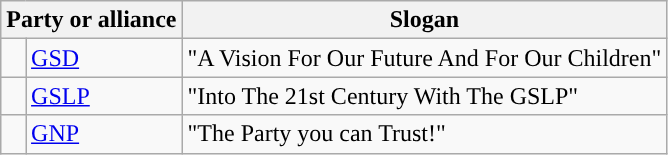<table class=wikitable>
<tr>
<th colspan=2>Party or alliance</th>
<th>Slogan</th>
</tr>
<tr>
<td></td>
<td><a href='#'>GSD</a></td>
<td>"A Vision For Our Future And For Our Children"</td>
</tr>
<tr>
<td></td>
<td><a href='#'>GSLP</a></td>
<td>"Into The 21st Century With The GSLP"</td>
</tr>
<tr>
<td></td>
<td><a href='#'>GNP</a></td>
<td>"The Party you can Trust!"</td>
</tr>
</table>
